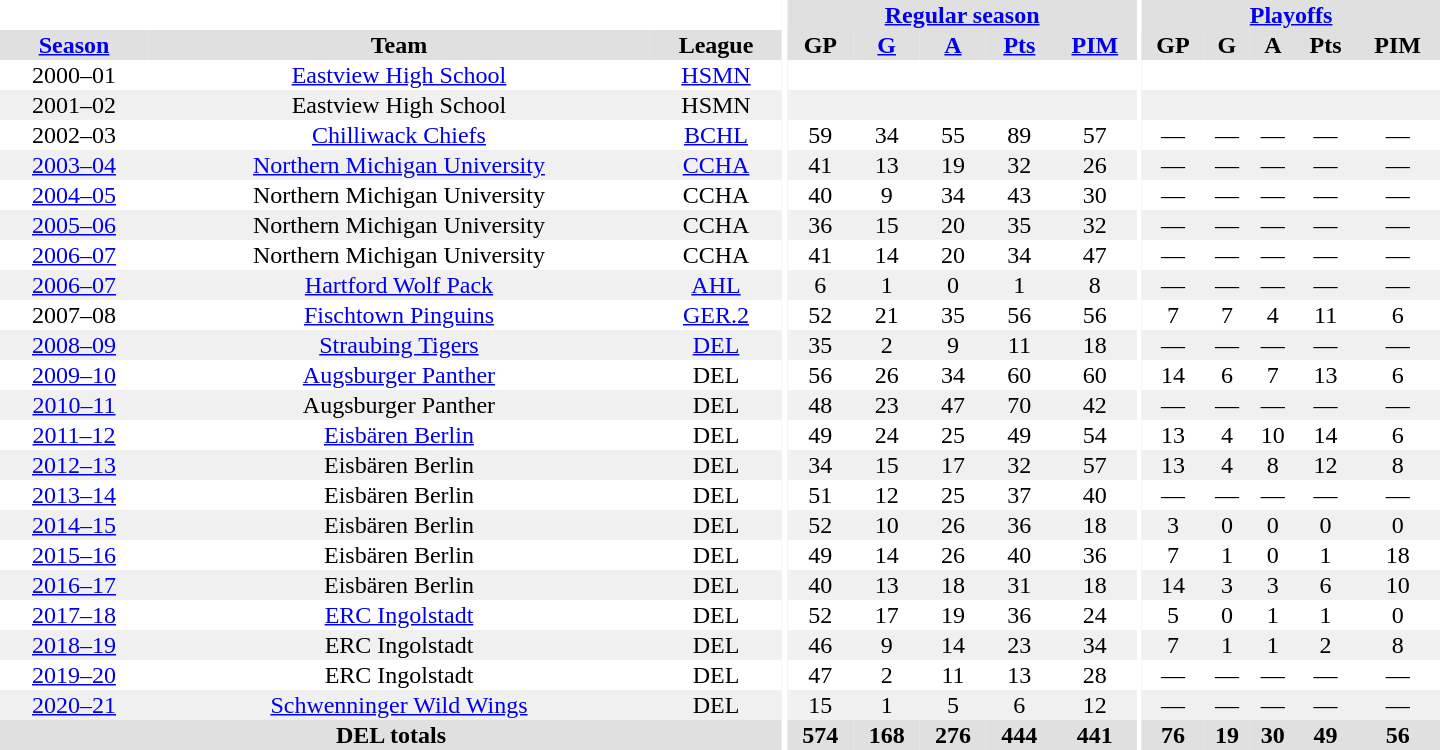<table border="0" cellpadding="1" cellspacing="0" style="text-align:center; width:60em">
<tr bgcolor="#e0e0e0">
<th colspan="3" bgcolor="#ffffff"></th>
<th rowspan="99" bgcolor="#ffffff"></th>
<th colspan="5"><a href='#'>Regular season</a></th>
<th rowspan="99" bgcolor="#ffffff"></th>
<th colspan="5"><a href='#'>Playoffs</a></th>
</tr>
<tr bgcolor="#e0e0e0">
<th><a href='#'>Season</a></th>
<th>Team</th>
<th>League</th>
<th>GP</th>
<th><a href='#'>G</a></th>
<th><a href='#'>A</a></th>
<th><a href='#'>Pts</a></th>
<th><a href='#'>PIM</a></th>
<th>GP</th>
<th>G</th>
<th>A</th>
<th>Pts</th>
<th>PIM</th>
</tr>
<tr>
<td>2000–01</td>
<td><a href='#'>Eastview High School</a></td>
<td><a href='#'>HSMN</a></td>
</tr>
<tr bgcolor="#f0f0f0">
<td>2001–02</td>
<td>Eastview High School</td>
<td>HSMN</td>
<td></td>
<td></td>
<td></td>
<td></td>
<td></td>
<td></td>
<td></td>
<td></td>
<td></td>
<td></td>
</tr>
<tr>
<td>2002–03</td>
<td><a href='#'>Chilliwack Chiefs</a></td>
<td><a href='#'>BCHL</a></td>
<td>59</td>
<td>34</td>
<td>55</td>
<td>89</td>
<td>57</td>
<td>—</td>
<td>—</td>
<td>—</td>
<td>—</td>
<td>—</td>
</tr>
<tr bgcolor="#f0f0f0">
<td><a href='#'>2003–04</a></td>
<td><a href='#'>Northern Michigan University</a></td>
<td><a href='#'>CCHA</a></td>
<td>41</td>
<td>13</td>
<td>19</td>
<td>32</td>
<td>26</td>
<td>—</td>
<td>—</td>
<td>—</td>
<td>—</td>
<td>—</td>
</tr>
<tr>
<td><a href='#'>2004–05</a></td>
<td>Northern Michigan University</td>
<td>CCHA</td>
<td>40</td>
<td>9</td>
<td>34</td>
<td>43</td>
<td>30</td>
<td>—</td>
<td>—</td>
<td>—</td>
<td>—</td>
<td>—</td>
</tr>
<tr bgcolor="#f0f0f0">
<td><a href='#'>2005–06</a></td>
<td>Northern Michigan University</td>
<td>CCHA</td>
<td>36</td>
<td>15</td>
<td>20</td>
<td>35</td>
<td>32</td>
<td>—</td>
<td>—</td>
<td>—</td>
<td>—</td>
<td>—</td>
</tr>
<tr>
<td><a href='#'>2006–07</a></td>
<td>Northern Michigan University</td>
<td>CCHA</td>
<td>41</td>
<td>14</td>
<td>20</td>
<td>34</td>
<td>47</td>
<td>—</td>
<td>—</td>
<td>—</td>
<td>—</td>
<td>—</td>
</tr>
<tr bgcolor="#f0f0f0">
<td><a href='#'>2006–07</a></td>
<td><a href='#'>Hartford Wolf Pack</a></td>
<td><a href='#'>AHL</a></td>
<td>6</td>
<td>1</td>
<td>0</td>
<td>1</td>
<td>8</td>
<td>—</td>
<td>—</td>
<td>—</td>
<td>—</td>
<td>—</td>
</tr>
<tr>
<td>2007–08</td>
<td><a href='#'>Fischtown Pinguins</a></td>
<td><a href='#'>GER.2</a></td>
<td>52</td>
<td>21</td>
<td>35</td>
<td>56</td>
<td>56</td>
<td>7</td>
<td>7</td>
<td>4</td>
<td>11</td>
<td>6</td>
</tr>
<tr bgcolor="#f0f0f0">
<td><a href='#'>2008–09</a></td>
<td><a href='#'>Straubing Tigers</a></td>
<td><a href='#'>DEL</a></td>
<td>35</td>
<td>2</td>
<td>9</td>
<td>11</td>
<td>18</td>
<td>—</td>
<td>—</td>
<td>—</td>
<td>—</td>
<td>—</td>
</tr>
<tr>
<td><a href='#'>2009–10</a></td>
<td><a href='#'>Augsburger Panther</a></td>
<td>DEL</td>
<td>56</td>
<td>26</td>
<td>34</td>
<td>60</td>
<td>60</td>
<td>14</td>
<td>6</td>
<td>7</td>
<td>13</td>
<td>6</td>
</tr>
<tr bgcolor="#f0f0f0">
<td><a href='#'>2010–11</a></td>
<td>Augsburger Panther</td>
<td>DEL</td>
<td>48</td>
<td>23</td>
<td>47</td>
<td>70</td>
<td>42</td>
<td>—</td>
<td>—</td>
<td>—</td>
<td>—</td>
<td>—</td>
</tr>
<tr>
<td><a href='#'>2011–12</a></td>
<td><a href='#'>Eisbären Berlin</a></td>
<td>DEL</td>
<td>49</td>
<td>24</td>
<td>25</td>
<td>49</td>
<td>54</td>
<td>13</td>
<td>4</td>
<td>10</td>
<td>14</td>
<td>6</td>
</tr>
<tr bgcolor="#f0f0f0">
<td><a href='#'>2012–13</a></td>
<td>Eisbären Berlin</td>
<td>DEL</td>
<td>34</td>
<td>15</td>
<td>17</td>
<td>32</td>
<td>57</td>
<td>13</td>
<td>4</td>
<td>8</td>
<td>12</td>
<td>8</td>
</tr>
<tr>
<td><a href='#'>2013–14</a></td>
<td>Eisbären Berlin</td>
<td>DEL</td>
<td>51</td>
<td>12</td>
<td>25</td>
<td>37</td>
<td>40</td>
<td>—</td>
<td>—</td>
<td>—</td>
<td>—</td>
<td>—</td>
</tr>
<tr bgcolor="#f0f0f0">
<td><a href='#'>2014–15</a></td>
<td>Eisbären Berlin</td>
<td>DEL</td>
<td>52</td>
<td>10</td>
<td>26</td>
<td>36</td>
<td>18</td>
<td>3</td>
<td>0</td>
<td>0</td>
<td>0</td>
<td>0</td>
</tr>
<tr>
<td><a href='#'>2015–16</a></td>
<td>Eisbären Berlin</td>
<td>DEL</td>
<td>49</td>
<td>14</td>
<td>26</td>
<td>40</td>
<td>36</td>
<td>7</td>
<td>1</td>
<td>0</td>
<td>1</td>
<td>18</td>
</tr>
<tr bgcolor="#f0f0f0">
<td><a href='#'>2016–17</a></td>
<td>Eisbären Berlin</td>
<td>DEL</td>
<td>40</td>
<td>13</td>
<td>18</td>
<td>31</td>
<td>18</td>
<td>14</td>
<td>3</td>
<td>3</td>
<td>6</td>
<td>10</td>
</tr>
<tr>
<td><a href='#'>2017–18</a></td>
<td><a href='#'>ERC Ingolstadt</a></td>
<td>DEL</td>
<td>52</td>
<td>17</td>
<td>19</td>
<td>36</td>
<td>24</td>
<td>5</td>
<td>0</td>
<td>1</td>
<td>1</td>
<td>0</td>
</tr>
<tr bgcolor="#f0f0f0">
<td><a href='#'>2018–19</a></td>
<td>ERC Ingolstadt</td>
<td>DEL</td>
<td>46</td>
<td>9</td>
<td>14</td>
<td>23</td>
<td>34</td>
<td>7</td>
<td>1</td>
<td>1</td>
<td>2</td>
<td>8</td>
</tr>
<tr>
<td><a href='#'>2019–20</a></td>
<td>ERC Ingolstadt</td>
<td>DEL</td>
<td>47</td>
<td>2</td>
<td>11</td>
<td>13</td>
<td>28</td>
<td>—</td>
<td>—</td>
<td>—</td>
<td>—</td>
<td>—</td>
</tr>
<tr bgcolor="#f0f0f0">
<td><a href='#'>2020–21</a></td>
<td><a href='#'>Schwenninger Wild Wings</a></td>
<td>DEL</td>
<td>15</td>
<td>1</td>
<td>5</td>
<td>6</td>
<td>12</td>
<td>—</td>
<td>—</td>
<td>—</td>
<td>—</td>
<td>—</td>
</tr>
<tr bgcolor="#e0e0e0">
<th colspan="3">DEL totals</th>
<th>574</th>
<th>168</th>
<th>276</th>
<th>444</th>
<th>441</th>
<th>76</th>
<th>19</th>
<th>30</th>
<th>49</th>
<th>56</th>
</tr>
</table>
